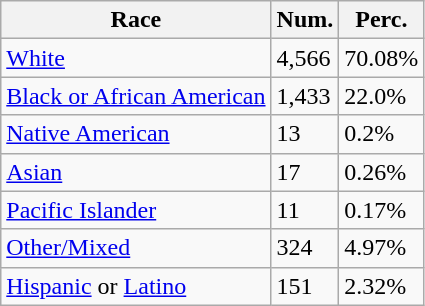<table class="wikitable">
<tr>
<th>Race</th>
<th>Num.</th>
<th>Perc.</th>
</tr>
<tr>
<td><a href='#'>White</a></td>
<td>4,566</td>
<td>70.08%</td>
</tr>
<tr>
<td><a href='#'>Black or African American</a></td>
<td>1,433</td>
<td>22.0%</td>
</tr>
<tr>
<td><a href='#'>Native American</a></td>
<td>13</td>
<td>0.2%</td>
</tr>
<tr>
<td><a href='#'>Asian</a></td>
<td>17</td>
<td>0.26%</td>
</tr>
<tr>
<td><a href='#'>Pacific Islander</a></td>
<td>11</td>
<td>0.17%</td>
</tr>
<tr>
<td><a href='#'>Other/Mixed</a></td>
<td>324</td>
<td>4.97%</td>
</tr>
<tr>
<td><a href='#'>Hispanic</a> or <a href='#'>Latino</a></td>
<td>151</td>
<td>2.32%</td>
</tr>
</table>
